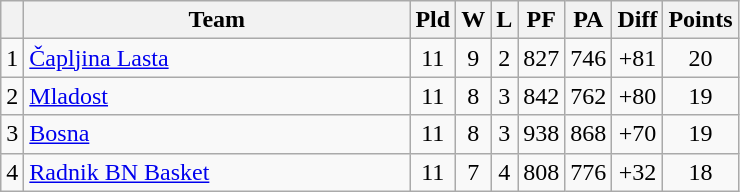<table class="wikitable sortable" style="text-align:center">
<tr>
<th></th>
<th width="250">Team</th>
<th>Pld</th>
<th>W</th>
<th>L</th>
<th>PF</th>
<th>PA</th>
<th>Diff</th>
<th>Points</th>
</tr>
<tr>
<td>1</td>
<td align=left><a href='#'>Čapljina Lasta</a></td>
<td>11</td>
<td>9</td>
<td>2</td>
<td>827</td>
<td>746</td>
<td>+81</td>
<td>20</td>
</tr>
<tr>
<td>2</td>
<td align=left><a href='#'>Mladost</a></td>
<td>11</td>
<td>8</td>
<td>3</td>
<td>842</td>
<td>762</td>
<td>+80</td>
<td>19</td>
</tr>
<tr>
<td>3</td>
<td align=left><a href='#'>Bosna</a></td>
<td>11</td>
<td>8</td>
<td>3</td>
<td>938</td>
<td>868</td>
<td>+70</td>
<td>19</td>
</tr>
<tr>
<td>4</td>
<td align=left><a href='#'>Radnik BN Basket</a></td>
<td>11</td>
<td>7</td>
<td>4</td>
<td>808</td>
<td>776</td>
<td>+32</td>
<td>18</td>
</tr>
</table>
